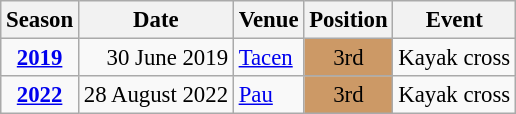<table class="wikitable" style="text-align:center; font-size:95%;">
<tr>
<th>Season</th>
<th>Date</th>
<th>Venue</th>
<th>Position</th>
<th>Event</th>
</tr>
<tr>
<td><strong><a href='#'>2019</a></strong></td>
<td align=right>30 June 2019</td>
<td align=left><a href='#'>Tacen</a></td>
<td bgcolor=cc9966>3rd</td>
<td>Kayak cross</td>
</tr>
<tr>
<td><strong><a href='#'>2022</a></strong></td>
<td align=right>28 August 2022</td>
<td align=left><a href='#'>Pau</a></td>
<td bgcolor=cc9966>3rd</td>
<td>Kayak cross</td>
</tr>
</table>
